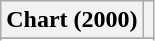<table class="wikitable sortable plainrowheaders" style="text-align:center;">
<tr>
<th scope="col">Chart (2000)</th>
<th scope="col"></th>
</tr>
<tr>
</tr>
<tr>
</tr>
<tr>
</tr>
</table>
